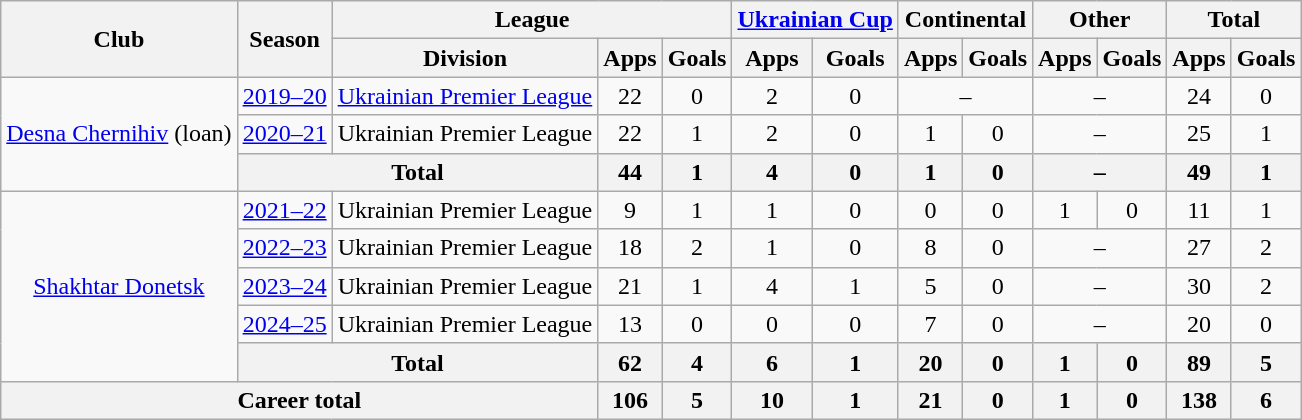<table class="wikitable" style="text-align:center">
<tr>
<th rowspan="2">Club</th>
<th rowspan="2">Season</th>
<th colspan="3">League</th>
<th colspan="2"><a href='#'>Ukrainian Cup</a></th>
<th colspan="2">Continental</th>
<th colspan="2">Other</th>
<th colspan="2">Total</th>
</tr>
<tr>
<th>Division</th>
<th>Apps</th>
<th>Goals</th>
<th>Apps</th>
<th>Goals</th>
<th>Apps</th>
<th>Goals</th>
<th>Apps</th>
<th>Goals</th>
<th>Apps</th>
<th>Goals</th>
</tr>
<tr>
<td rowspan="3"><a href='#'>Desna Chernihiv</a> (loan)</td>
<td><a href='#'>2019–20</a></td>
<td><a href='#'>Ukrainian Premier League</a></td>
<td>22</td>
<td>0</td>
<td>2</td>
<td>0</td>
<td colspan="2">–</td>
<td colspan="2">–</td>
<td>24</td>
<td>0</td>
</tr>
<tr>
<td><a href='#'>2020–21</a></td>
<td>Ukrainian Premier League</td>
<td>22</td>
<td>1</td>
<td>2</td>
<td>0</td>
<td>1</td>
<td>0</td>
<td colspan="2">–</td>
<td>25</td>
<td>1</td>
</tr>
<tr>
<th colspan="2">Total</th>
<th>44</th>
<th>1</th>
<th>4</th>
<th>0</th>
<th>1</th>
<th>0</th>
<th colspan="2">–</th>
<th>49</th>
<th>1</th>
</tr>
<tr>
<td rowspan="5"><a href='#'>Shakhtar Donetsk</a></td>
<td><a href='#'>2021–22</a></td>
<td>Ukrainian Premier League</td>
<td>9</td>
<td>1</td>
<td>1</td>
<td>0</td>
<td>0</td>
<td>0</td>
<td>1</td>
<td>0</td>
<td>11</td>
<td>1</td>
</tr>
<tr>
<td><a href='#'>2022–23</a></td>
<td>Ukrainian Premier League</td>
<td>18</td>
<td>2</td>
<td>1</td>
<td>0</td>
<td>8</td>
<td>0</td>
<td colspan="2">–</td>
<td>27</td>
<td>2</td>
</tr>
<tr>
<td><a href='#'>2023–24</a></td>
<td>Ukrainian Premier League</td>
<td>21</td>
<td>1</td>
<td>4</td>
<td>1</td>
<td>5</td>
<td>0</td>
<td colspan="2">–</td>
<td>30</td>
<td>2</td>
</tr>
<tr>
<td><a href='#'>2024–25</a></td>
<td>Ukrainian Premier League</td>
<td>13</td>
<td>0</td>
<td>0</td>
<td>0</td>
<td>7</td>
<td>0</td>
<td colspan="2">–</td>
<td>20</td>
<td>0</td>
</tr>
<tr>
<th colspan="2">Total</th>
<th>62</th>
<th>4</th>
<th>6</th>
<th>1</th>
<th>20</th>
<th>0</th>
<th>1</th>
<th>0</th>
<th>89</th>
<th>5</th>
</tr>
<tr>
<th colspan="3">Career total</th>
<th>106</th>
<th>5</th>
<th>10</th>
<th>1</th>
<th>21</th>
<th>0</th>
<th>1</th>
<th>0</th>
<th>138</th>
<th>6</th>
</tr>
</table>
